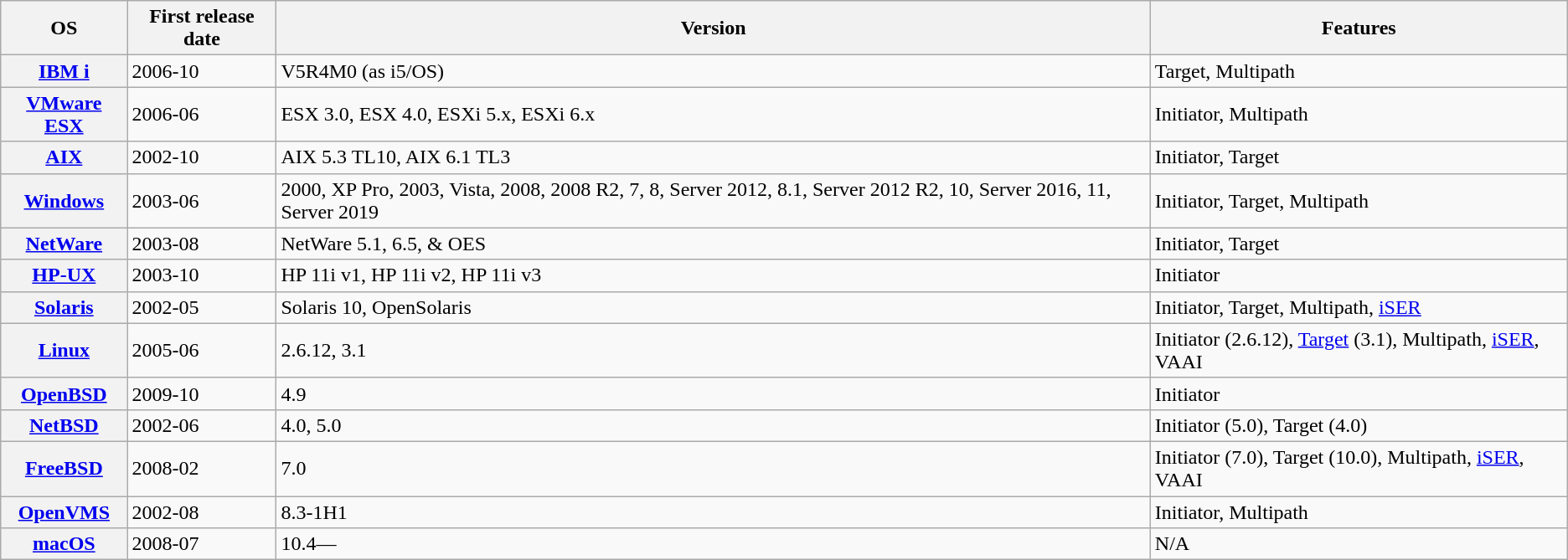<table class="wikitable sortable">
<tr>
<th>OS</th>
<th>First release date</th>
<th>Version</th>
<th>Features</th>
</tr>
<tr>
<th><a href='#'>IBM i</a></th>
<td>2006-10</td>
<td>V5R4M0 (as i5/OS)</td>
<td>Target, Multipath</td>
</tr>
<tr>
<th><a href='#'>VMware ESX</a></th>
<td>2006-06</td>
<td>ESX 3.0, ESX 4.0, ESXi 5.x, ESXi 6.x</td>
<td>Initiator, Multipath</td>
</tr>
<tr>
<th><a href='#'>AIX</a></th>
<td>2002-10</td>
<td>AIX 5.3 TL10, AIX 6.1 TL3</td>
<td>Initiator, Target</td>
</tr>
<tr>
<th><a href='#'>Windows</a></th>
<td>2003-06</td>
<td>2000, XP Pro, 2003, Vista, 2008, 2008 R2, 7, 8, Server 2012, 8.1, Server 2012 R2, 10, Server 2016, 11, Server 2019</td>
<td>Initiator, Target, Multipath</td>
</tr>
<tr>
<th><a href='#'>NetWare</a></th>
<td>2003-08</td>
<td>NetWare 5.1, 6.5, & OES</td>
<td>Initiator, Target</td>
</tr>
<tr>
<th><a href='#'>HP-UX</a></th>
<td>2003-10</td>
<td>HP 11i v1, HP 11i v2, HP 11i v3</td>
<td>Initiator</td>
</tr>
<tr>
<th><a href='#'>Solaris</a></th>
<td>2002-05</td>
<td>Solaris 10, OpenSolaris</td>
<td>Initiator, Target, Multipath, <a href='#'>iSER</a></td>
</tr>
<tr>
<th><a href='#'>Linux</a></th>
<td>2005-06</td>
<td>2.6.12, 3.1</td>
<td>Initiator (2.6.12), <a href='#'>Target</a> (3.1), Multipath, <a href='#'>iSER</a>, VAAI</td>
</tr>
<tr>
<th><a href='#'>OpenBSD</a></th>
<td>2009-10</td>
<td>4.9</td>
<td>Initiator</td>
</tr>
<tr>
<th><a href='#'>NetBSD</a></th>
<td>2002-06</td>
<td>4.0, 5.0</td>
<td>Initiator (5.0), Target (4.0)</td>
</tr>
<tr>
<th><a href='#'>FreeBSD</a></th>
<td>2008-02</td>
<td>7.0</td>
<td>Initiator (7.0), Target (10.0), Multipath, <a href='#'>iSER</a>, VAAI</td>
</tr>
<tr>
<th><a href='#'>OpenVMS</a></th>
<td>2002-08</td>
<td>8.3-1H1</td>
<td>Initiator, Multipath</td>
</tr>
<tr>
<th><a href='#'>macOS</a></th>
<td>2008-07</td>
<td>10.4—</td>
<td>N/A</td>
</tr>
</table>
